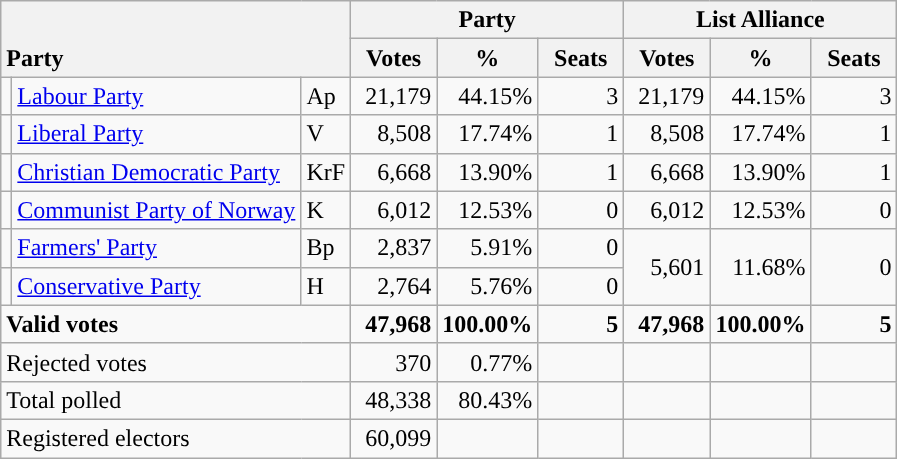<table class="wikitable" border="1" style="text-align:right;">
<tr>
<th style="text-align:left;" valign=bottom rowspan=2 colspan=3>Party</th>
<th colspan=3>Party</th>
<th colspan=3>List Alliance</th>
</tr>
<tr>
<th align=center valign=bottom width="50">Votes</th>
<th align=center valign=bottom width="50">%</th>
<th align=center valign=bottom width="50">Seats</th>
<th align=center valign=bottom width="50">Votes</th>
<th align=center valign=bottom width="50">%</th>
<th align=center valign=bottom width="50">Seats</th>
</tr>
<tr>
<td style="color:inherit;background:"></td>
<td align=left><a href='#'>Labour Party</a></td>
<td align=left>Ap</td>
<td>21,179</td>
<td>44.15%</td>
<td>3</td>
<td>21,179</td>
<td>44.15%</td>
<td>3</td>
</tr>
<tr>
<td style="color:inherit;background:"></td>
<td align=left><a href='#'>Liberal Party</a></td>
<td align=left>V</td>
<td>8,508</td>
<td>17.74%</td>
<td>1</td>
<td>8,508</td>
<td>17.74%</td>
<td>1</td>
</tr>
<tr>
<td style="color:inherit;background:"></td>
<td align=left><a href='#'>Christian Democratic Party</a></td>
<td align=left>KrF</td>
<td>6,668</td>
<td>13.90%</td>
<td>1</td>
<td>6,668</td>
<td>13.90%</td>
<td>1</td>
</tr>
<tr>
<td style="color:inherit;background:"></td>
<td align=left><a href='#'>Communist Party of Norway</a></td>
<td align=left>K</td>
<td>6,012</td>
<td>12.53%</td>
<td>0</td>
<td>6,012</td>
<td>12.53%</td>
<td>0</td>
</tr>
<tr>
<td style="color:inherit;background:"></td>
<td align=left><a href='#'>Farmers' Party</a></td>
<td align=left>Bp</td>
<td>2,837</td>
<td>5.91%</td>
<td>0</td>
<td rowspan=2>5,601</td>
<td rowspan=2>11.68%</td>
<td rowspan=2>0</td>
</tr>
<tr>
<td style="color:inherit;background:"></td>
<td align=left><a href='#'>Conservative Party</a></td>
<td align=left>H</td>
<td>2,764</td>
<td>5.76%</td>
<td>0</td>
</tr>
<tr style="font-weight:bold">
<td align=left colspan=3>Valid votes</td>
<td>47,968</td>
<td>100.00%</td>
<td>5</td>
<td>47,968</td>
<td>100.00%</td>
<td>5</td>
</tr>
<tr>
<td align=left colspan=3>Rejected votes</td>
<td>370</td>
<td>0.77%</td>
<td></td>
<td></td>
<td></td>
<td></td>
</tr>
<tr>
<td align=left colspan=3>Total polled</td>
<td>48,338</td>
<td>80.43%</td>
<td></td>
<td></td>
<td></td>
<td></td>
</tr>
<tr>
<td align=left colspan=3>Registered electors</td>
<td>60,099</td>
<td></td>
<td></td>
<td></td>
<td></td>
<td></td>
</tr>
</table>
